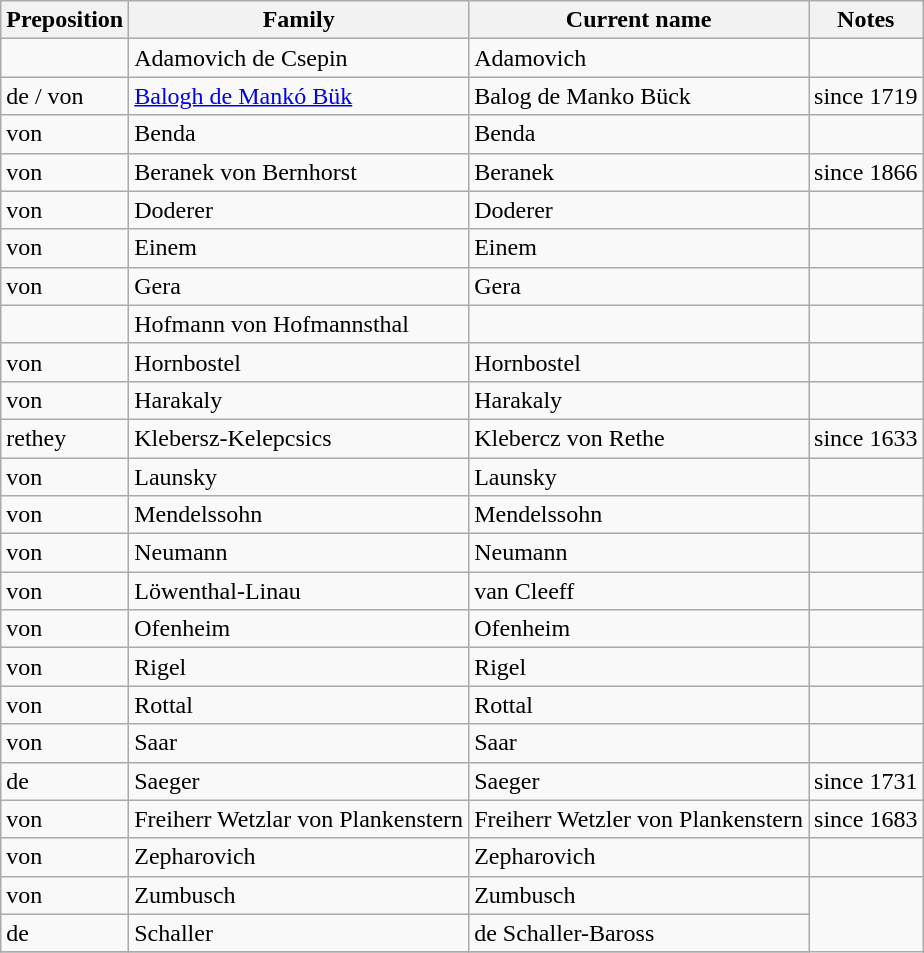<table class="wikitable">
<tr>
<th>Preposition</th>
<th>Family</th>
<th>Current name</th>
<th>Notes</th>
</tr>
<tr>
<td></td>
<td>Adamovich de Csepin</td>
<td>Adamovich</td>
<td></td>
</tr>
<tr>
<td>de / von</td>
<td><a href='#'>Balogh de Mankó Bük</a></td>
<td>Balog de Manko Bück</td>
<td>since 1719</td>
</tr>
<tr>
<td>von</td>
<td>Benda</td>
<td>Benda</td>
<td></td>
</tr>
<tr>
<td>von</td>
<td>Beranek von Bernhorst</td>
<td>Beranek</td>
<td>since 1866</td>
</tr>
<tr>
<td>von</td>
<td>Doderer</td>
<td>Doderer</td>
<td></td>
</tr>
<tr>
<td>von</td>
<td>Einem</td>
<td>Einem</td>
<td></td>
</tr>
<tr>
<td>von</td>
<td>Gera</td>
<td>Gera</td>
<td></td>
</tr>
<tr>
<td></td>
<td>Hofmann von Hofmannsthal</td>
<td></td>
<td></td>
</tr>
<tr>
<td>von</td>
<td>Hornbostel</td>
<td>Hornbostel</td>
<td></td>
</tr>
<tr>
<td>von</td>
<td>Harakaly</td>
<td>Harakaly</td>
<td></td>
</tr>
<tr>
<td>rethey</td>
<td>Klebersz-Kelepcsics</td>
<td>Klebercz von Rethe</td>
<td>since 1633</td>
</tr>
<tr>
<td>von</td>
<td>Launsky</td>
<td>Launsky</td>
<td></td>
</tr>
<tr>
<td>von</td>
<td>Mendelssohn</td>
<td>Mendelssohn</td>
<td></td>
</tr>
<tr>
<td>von</td>
<td>Neumann</td>
<td>Neumann</td>
<td></td>
</tr>
<tr>
<td>von</td>
<td>Löwenthal-Linau</td>
<td>van Cleeff</td>
<td></td>
</tr>
<tr>
<td>von</td>
<td>Ofenheim</td>
<td>Ofenheim</td>
<td></td>
</tr>
<tr>
<td>von</td>
<td>Rigel</td>
<td>Rigel</td>
<td></td>
</tr>
<tr>
<td>von</td>
<td>Rottal</td>
<td>Rottal</td>
<td></td>
</tr>
<tr>
<td>von</td>
<td>Saar</td>
<td>Saar</td>
<td></td>
</tr>
<tr>
<td>de</td>
<td>Saeger</td>
<td>Saeger</td>
<td>since 1731</td>
</tr>
<tr>
<td>von</td>
<td>Freiherr Wetzlar von Plankenstern</td>
<td>Freiherr Wetzler von Plankenstern</td>
<td>since 1683</td>
</tr>
<tr>
<td>von</td>
<td>Zepharovich</td>
<td>Zepharovich</td>
<td></td>
</tr>
<tr>
<td>von</td>
<td>Zumbusch</td>
<td>Zumbusch</td>
</tr>
<tr>
<td>de</td>
<td>Schaller</td>
<td>de Schaller-Baross</td>
</tr>
<tr>
</tr>
</table>
